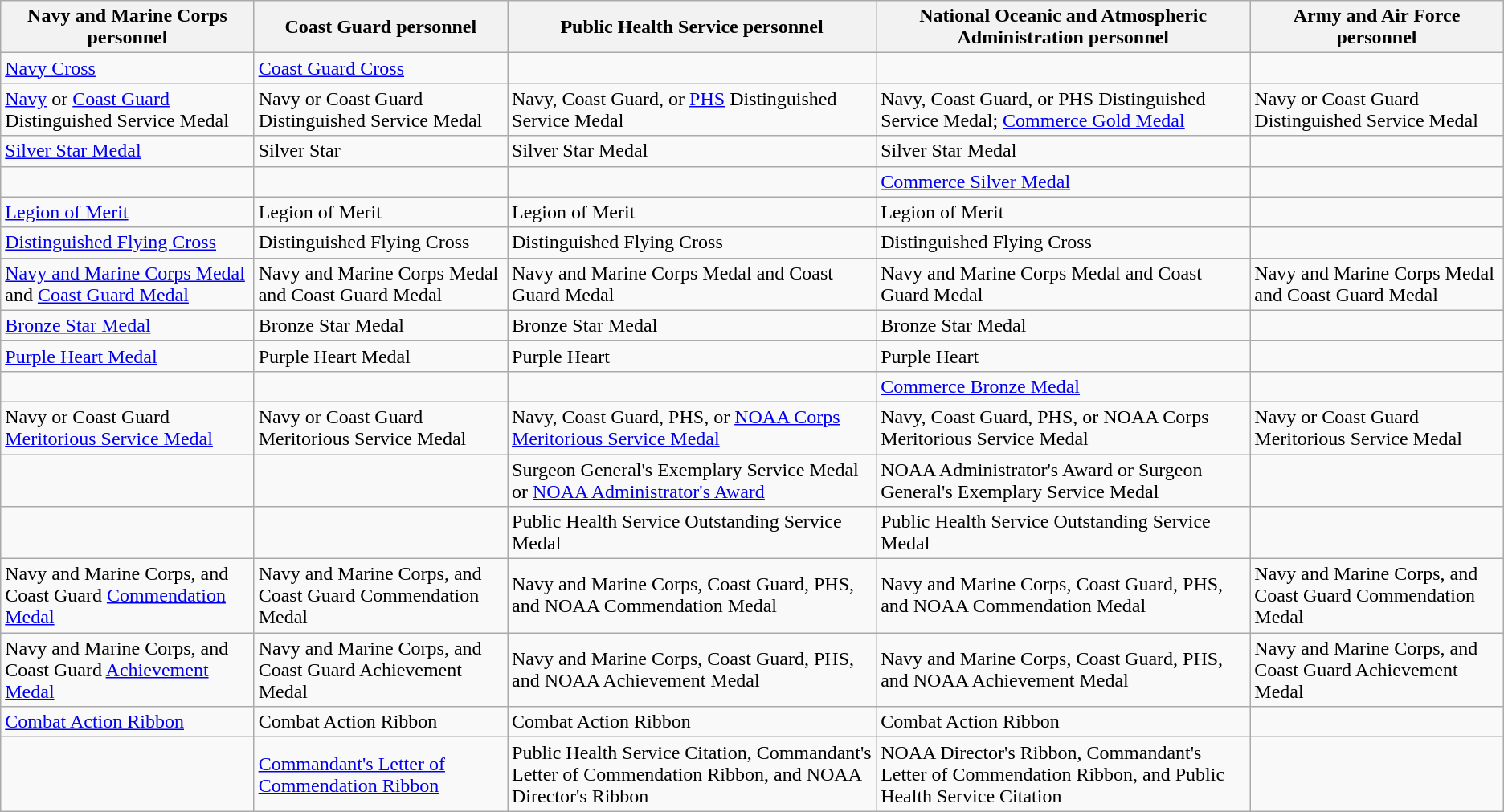<table class="wikitable">
<tr>
<th>Navy and Marine Corps personnel</th>
<th>Coast Guard personnel</th>
<th>Public Health Service personnel</th>
<th>National Oceanic and Atmospheric Administration personnel</th>
<th>Army and Air Force personnel</th>
</tr>
<tr>
<td><a href='#'>Navy Cross</a></td>
<td><a href='#'>Coast Guard Cross</a></td>
<td></td>
<td></td>
<td></td>
</tr>
<tr>
<td><a href='#'>Navy</a> or <a href='#'>Coast Guard</a> Distinguished Service Medal</td>
<td>Navy or Coast Guard Distinguished Service Medal</td>
<td>Navy, Coast Guard, or <a href='#'>PHS</a> Distinguished Service Medal</td>
<td>Navy, Coast Guard, or PHS Distinguished Service Medal; <a href='#'>Commerce Gold Medal</a></td>
<td>Navy or Coast Guard Distinguished Service Medal</td>
</tr>
<tr>
<td><a href='#'>Silver Star Medal</a></td>
<td>Silver Star</td>
<td>Silver Star Medal</td>
<td>Silver Star Medal</td>
<td></td>
</tr>
<tr>
<td></td>
<td></td>
<td></td>
<td><a href='#'>Commerce Silver Medal</a></td>
<td></td>
</tr>
<tr>
<td><a href='#'>Legion of Merit</a></td>
<td>Legion of Merit</td>
<td>Legion of Merit</td>
<td>Legion of Merit</td>
<td></td>
</tr>
<tr>
<td><a href='#'>Distinguished Flying Cross</a></td>
<td>Distinguished Flying Cross</td>
<td>Distinguished Flying Cross</td>
<td>Distinguished Flying Cross</td>
<td></td>
</tr>
<tr>
<td><a href='#'>Navy and Marine Corps Medal</a> and <a href='#'>Coast Guard Medal</a></td>
<td>Navy and Marine Corps Medal and Coast Guard Medal</td>
<td>Navy and Marine Corps Medal and Coast Guard Medal</td>
<td>Navy and Marine Corps Medal and Coast Guard Medal</td>
<td>Navy and Marine Corps Medal and Coast Guard Medal</td>
</tr>
<tr>
<td><a href='#'>Bronze Star Medal</a></td>
<td>Bronze Star Medal</td>
<td>Bronze Star Medal</td>
<td>Bronze Star Medal</td>
<td></td>
</tr>
<tr>
<td><a href='#'>Purple Heart Medal</a></td>
<td>Purple Heart Medal</td>
<td>Purple Heart</td>
<td>Purple Heart</td>
<td></td>
</tr>
<tr>
<td></td>
<td></td>
<td></td>
<td><a href='#'>Commerce Bronze Medal</a></td>
<td></td>
</tr>
<tr>
<td>Navy or Coast Guard <a href='#'>Meritorious Service Medal</a></td>
<td>Navy or Coast Guard Meritorious Service Medal</td>
<td>Navy, Coast Guard, PHS, or <a href='#'>NOAA Corps Meritorious Service Medal</a></td>
<td>Navy, Coast Guard, PHS, or NOAA Corps Meritorious Service Medal</td>
<td>Navy or Coast Guard Meritorious Service Medal</td>
</tr>
<tr>
<td></td>
<td></td>
<td>Surgeon General's Exemplary Service Medal or <a href='#'>NOAA Administrator's Award</a></td>
<td>NOAA Administrator's Award or Surgeon General's Exemplary Service Medal</td>
<td></td>
</tr>
<tr>
<td></td>
<td></td>
<td>Public Health Service Outstanding Service Medal</td>
<td>Public Health Service Outstanding Service Medal</td>
<td></td>
</tr>
<tr>
<td>Navy and Marine Corps, and Coast Guard <a href='#'>Commendation Medal</a></td>
<td>Navy and Marine Corps, and Coast Guard Commendation Medal</td>
<td>Navy and Marine Corps, Coast Guard, PHS, and NOAA Commendation Medal</td>
<td>Navy and Marine Corps, Coast Guard, PHS, and NOAA Commendation Medal</td>
<td>Navy and Marine Corps, and Coast Guard Commendation Medal</td>
</tr>
<tr>
<td>Navy and Marine Corps, and Coast Guard <a href='#'>Achievement Medal</a></td>
<td>Navy and Marine Corps, and Coast Guard Achievement Medal</td>
<td>Navy and Marine Corps, Coast Guard, PHS, and NOAA Achievement Medal</td>
<td>Navy and Marine Corps, Coast Guard, PHS, and NOAA Achievement Medal</td>
<td>Navy and Marine Corps, and Coast Guard Achievement Medal</td>
</tr>
<tr>
<td><a href='#'>Combat Action Ribbon</a></td>
<td>Combat Action Ribbon</td>
<td>Combat Action Ribbon</td>
<td>Combat Action Ribbon</td>
<td></td>
</tr>
<tr>
<td></td>
<td><a href='#'>Commandant's Letter of Commendation Ribbon</a></td>
<td>Public Health Service Citation, Commandant's Letter of Commendation Ribbon, and NOAA Director's Ribbon</td>
<td>NOAA Director's Ribbon, Commandant's Letter of Commendation Ribbon, and Public Health Service Citation</td>
<td></td>
</tr>
</table>
